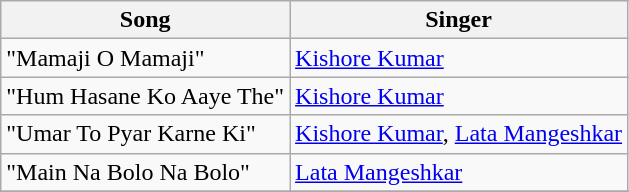<table class="wikitable">
<tr>
<th>Song</th>
<th>Singer</th>
</tr>
<tr>
<td>"Mamaji O Mamaji"</td>
<td><a href='#'>Kishore Kumar</a></td>
</tr>
<tr>
<td>"Hum Hasane Ko Aaye The"</td>
<td><a href='#'>Kishore Kumar</a></td>
</tr>
<tr>
<td>"Umar To Pyar Karne Ki"</td>
<td><a href='#'>Kishore Kumar</a>, <a href='#'>Lata Mangeshkar</a></td>
</tr>
<tr>
<td>"Main Na Bolo Na Bolo"</td>
<td><a href='#'>Lata Mangeshkar</a></td>
</tr>
<tr>
</tr>
</table>
